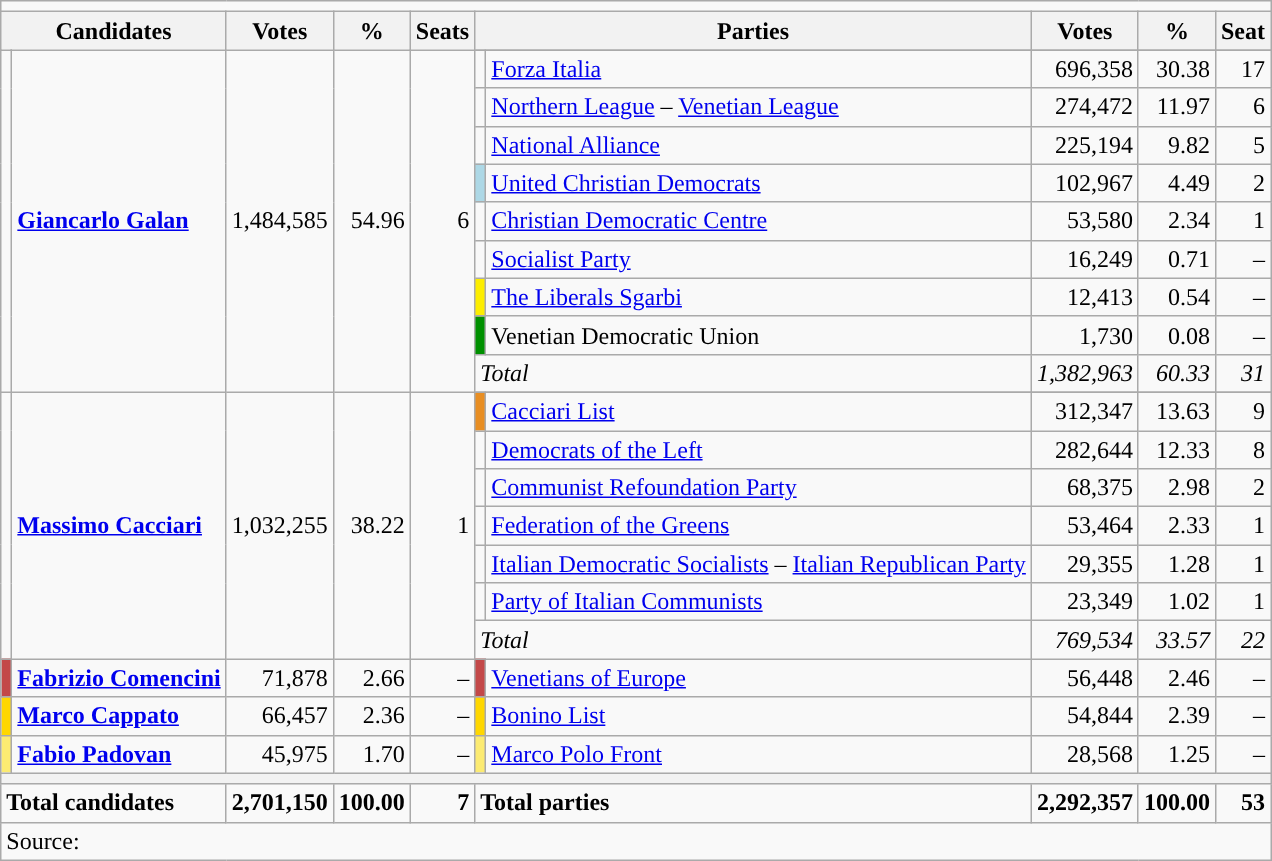<table class="wikitable">
<tr>
<td colspan=10></td>
</tr>
<tr>
<th colspan=2>Candidates</th>
<th>Votes</th>
<th>%</th>
<th>Seats</th>
<th colspan=2>Parties</th>
<th>Votes</th>
<th>%</th>
<th>Seat</th>
</tr>
<tr>
<td rowspan="10"></td>
<td rowspan="10"><strong><a href='#'>Giancarlo Galan</a></strong></td>
<td rowspan="10" align=right>1,484,585</td>
<td rowspan="10" align=right>54.96</td>
<td rowspan="10" align=right>6</td>
</tr>
<tr>
<td></td>
<td align="left"><a href='#'>Forza Italia</a></td>
<td align=right>696,358</td>
<td align=right>30.38</td>
<td align=right>17</td>
</tr>
<tr>
<td></td>
<td align="left"><a href='#'>Northern League</a> – <a href='#'>Venetian League</a></td>
<td align=right>274,472</td>
<td align=right>11.97</td>
<td align=right>6</td>
</tr>
<tr>
<td></td>
<td align="left"><a href='#'>National Alliance</a></td>
<td align=right>225,194</td>
<td align=right>9.82</td>
<td align=right>5</td>
</tr>
<tr>
<td bgcolor="lightblue"></td>
<td align="left"><a href='#'>United Christian Democrats</a></td>
<td align=right>102,967</td>
<td align=right>4.49</td>
<td align=right>2</td>
</tr>
<tr>
<td></td>
<td align="left"><a href='#'>Christian Democratic Centre</a></td>
<td align=right>53,580</td>
<td align=right>2.34</td>
<td align=right>1</td>
</tr>
<tr>
<td></td>
<td align="left"><a href='#'>Socialist Party</a></td>
<td align=right>16,249</td>
<td align=right>0.71</td>
<td align=right>–</td>
</tr>
<tr>
<td bgcolor="#FDEE00"></td>
<td align="left"><a href='#'>The Liberals Sgarbi</a></td>
<td align=right>12,413</td>
<td align=right>0.54</td>
<td align=right>–</td>
</tr>
<tr>
<td bgcolor="#009000"></td>
<td align="left">Venetian Democratic Union</td>
<td align=right>1,730</td>
<td align=right>0.08</td>
<td align=right>–</td>
</tr>
<tr>
<td colspan=2><em>Total</em></td>
<td align=right><em>1,382,963</em></td>
<td align=right><em>60.33</em></td>
<td align=right><em>31</em></td>
</tr>
<tr>
<td rowspan="8"></td>
<td rowspan="8"><strong><a href='#'>Massimo Cacciari</a></strong></td>
<td rowspan="8" align=right>1,032,255</td>
<td rowspan="8" align=right>38.22</td>
<td rowspan="8" align=right>1</td>
</tr>
<tr>
<td bgcolor="#E88E23"></td>
<td align="left"><a href='#'>Cacciari List</a></td>
<td align=right>312,347</td>
<td align=right>13.63</td>
<td align=right>9</td>
</tr>
<tr>
<td></td>
<td align="left"><a href='#'>Democrats of the Left</a></td>
<td align=right>282,644</td>
<td align=right>12.33</td>
<td align=right>8</td>
</tr>
<tr>
<td></td>
<td align="left"><a href='#'>Communist Refoundation Party</a></td>
<td align=right>68,375</td>
<td align=right>2.98</td>
<td align=right>2</td>
</tr>
<tr>
<td></td>
<td align="left"><a href='#'>Federation of the Greens</a></td>
<td align=right>53,464</td>
<td align=right>2.33</td>
<td align=right>1</td>
</tr>
<tr>
<td></td>
<td align="left"><a href='#'>Italian Democratic Socialists</a> – <a href='#'>Italian Republican Party</a></td>
<td align=right>29,355</td>
<td align=right>1.28</td>
<td align=right>1</td>
</tr>
<tr>
<td></td>
<td align="left"><a href='#'>Party of Italian Communists</a></td>
<td align=right>23,349</td>
<td align=right>1.02</td>
<td align=right>1</td>
</tr>
<tr>
<td colspan=2><em>Total</em></td>
<td align=right><em>769,534</em></td>
<td align=right><em>33.57</em></td>
<td align=right><em>22</em></td>
</tr>
<tr>
<td bgcolor="#C34848"></td>
<td><strong><a href='#'>Fabrizio Comencini</a></strong></td>
<td align=right>71,878</td>
<td align=right>2.66</td>
<td align=right>–</td>
<td bgcolor="#C34848"></td>
<td align="left"><a href='#'>Venetians of Europe</a></td>
<td align=right>56,448</td>
<td align=right>2.46</td>
<td align=right>–</td>
</tr>
<tr>
<td bgcolor="gold"></td>
<td><strong><a href='#'>Marco Cappato</a></strong></td>
<td align=right>66,457</td>
<td align=right>2.36</td>
<td align=right>–</td>
<td bgcolor="gold"></td>
<td align="left"><a href='#'>Bonino List</a></td>
<td align=right>54,844</td>
<td align=right>2.39</td>
<td align=right>–</td>
</tr>
<tr>
<td bgcolor="#FCEB72"></td>
<td><strong><a href='#'>Fabio Padovan</a></strong></td>
<td align=right>45,975</td>
<td align=right>1.70</td>
<td align=right>–</td>
<td bgcolor="#FCEB72"></td>
<td align="left"><a href='#'>Marco Polo Front</a></td>
<td align=right>28,568</td>
<td align=right>1.25</td>
<td align=right>–</td>
</tr>
<tr>
<th colspan=10></th>
</tr>
<tr>
<td colspan=2><strong>Total candidates</strong></td>
<td align=right><strong>2,701,150</strong></td>
<td align=right><strong>100.00</strong></td>
<td align=right><strong>7</strong></td>
<td colspan=2><strong>Total parties</strong></td>
<td align=right><strong>2,292,357</strong></td>
<td align=right><strong>100.00</strong></td>
<td align=right><strong>53</strong></td>
</tr>
<tr>
<td colspan=10>Source: </td>
</tr>
</table>
